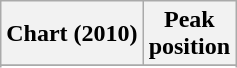<table class="wikitable sortable plainrowheaders">
<tr>
<th>Chart (2010)</th>
<th>Peak<br>position</th>
</tr>
<tr>
</tr>
<tr>
</tr>
<tr>
</tr>
<tr>
</tr>
</table>
